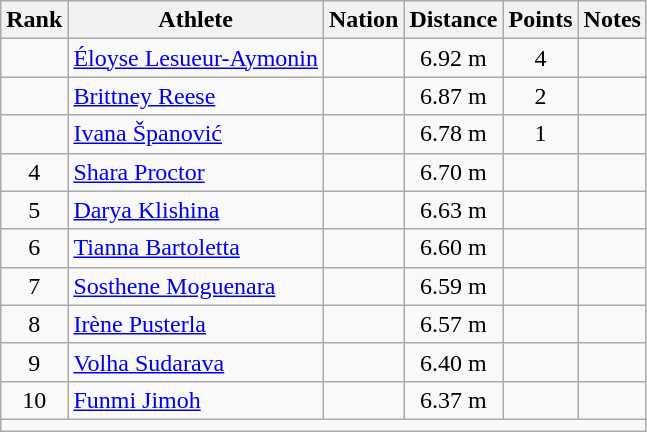<table class="wikitable mw-datatable sortable" style="text-align:center;">
<tr>
<th>Rank</th>
<th>Athlete</th>
<th>Nation</th>
<th>Distance</th>
<th>Points</th>
<th>Notes</th>
</tr>
<tr>
<td></td>
<td align=left><a href='#'>Éloyse Lesueur-Aymonin</a></td>
<td align=left></td>
<td>6.92 m </td>
<td>4</td>
<td></td>
</tr>
<tr>
<td></td>
<td align=left><a href='#'>Brittney Reese</a></td>
<td align=left></td>
<td>6.87 m </td>
<td>2</td>
<td></td>
</tr>
<tr>
<td></td>
<td align=left><a href='#'>Ivana Španović</a></td>
<td align=left></td>
<td>6.78 m </td>
<td>1</td>
<td></td>
</tr>
<tr>
<td>4</td>
<td align=left><a href='#'>Shara Proctor</a></td>
<td align=left></td>
<td>6.70 m </td>
<td></td>
<td></td>
</tr>
<tr>
<td>5</td>
<td align=left><a href='#'>Darya Klishina</a></td>
<td align=left></td>
<td>6.63 m </td>
<td></td>
<td></td>
</tr>
<tr>
<td>6</td>
<td align=left><a href='#'>Tianna Bartoletta</a></td>
<td align=left></td>
<td>6.60 m </td>
<td></td>
<td></td>
</tr>
<tr>
<td>7</td>
<td align=left><a href='#'>Sosthene Moguenara</a></td>
<td align=left></td>
<td>6.59 m </td>
<td></td>
<td></td>
</tr>
<tr>
<td>8</td>
<td align=left><a href='#'>Irène Pusterla</a></td>
<td align=left></td>
<td>6.57 m </td>
<td></td>
<td></td>
</tr>
<tr>
<td>9</td>
<td align=left><a href='#'>Volha Sudarava</a></td>
<td align=left></td>
<td>6.40 m </td>
<td></td>
<td></td>
</tr>
<tr>
<td>10</td>
<td align=left><a href='#'>Funmi Jimoh</a></td>
<td align=left></td>
<td>6.37 m </td>
<td></td>
<td></td>
</tr>
<tr class="sortbottom">
<td colspan=6></td>
</tr>
</table>
